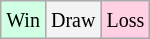<table class="wikitable">
<tr>
<td style="background-color: #d0ffe3;"><small>Win</small></td>
<td style="background-color: #f3f3f3;"><small>Draw</small></td>
<td style="background-color: #ffd0e3;"><small>Loss</small></td>
</tr>
</table>
